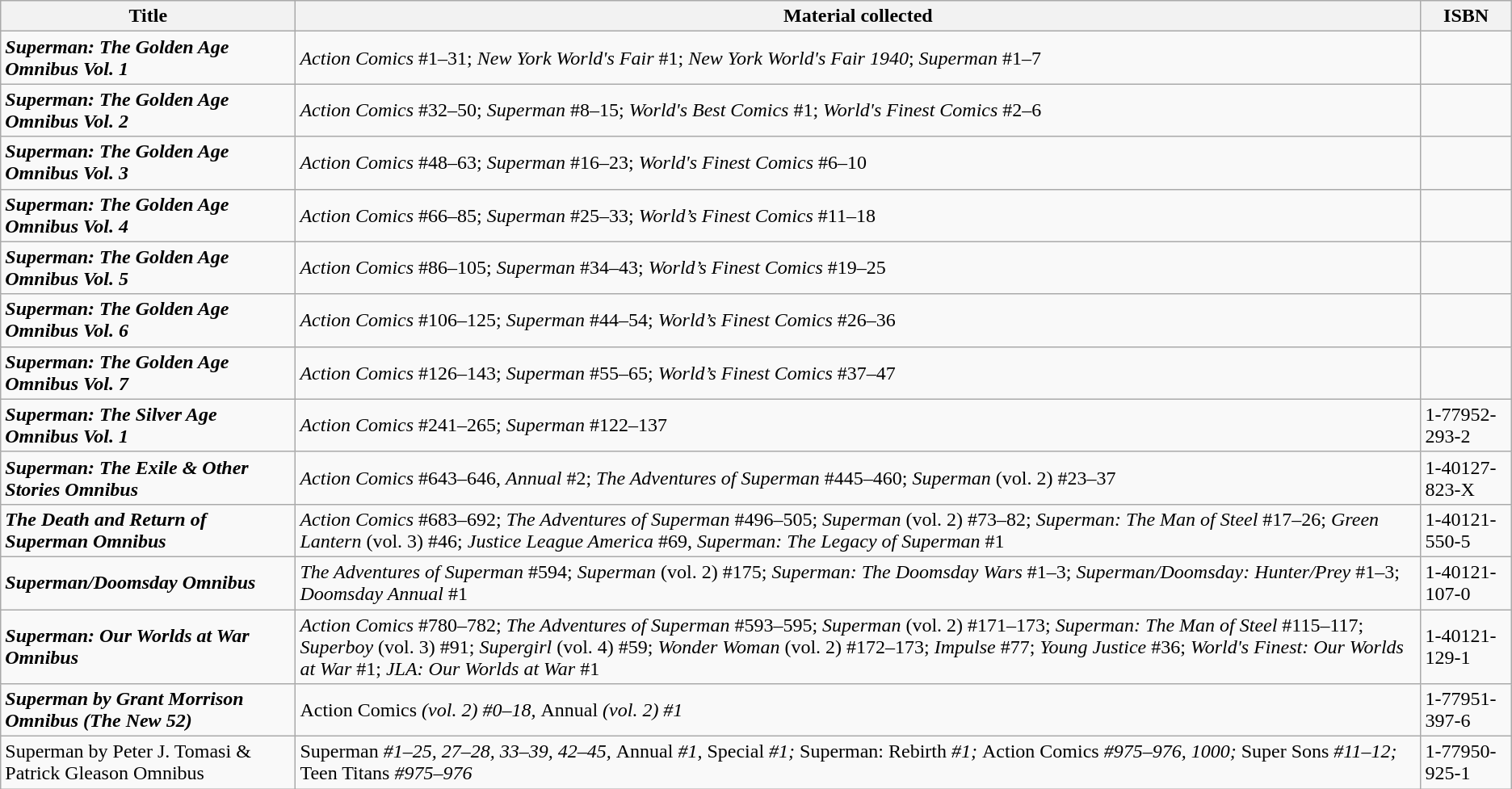<table class="wikitable">
<tr>
<th>Title</th>
<th>Material collected</th>
<th>ISBN</th>
</tr>
<tr>
<td><strong><em>Superman: The Golden Age Omnibus Vol. 1</em></strong></td>
<td><em>Action Comics</em> #1–31; <em>New York World's Fair</em> #1; <em>New York World's Fair 1940</em>; <em>Superman</em> #1–7</td>
<td></td>
</tr>
<tr>
<td><strong><em>Superman: The Golden Age Omnibus Vol. 2</em></strong></td>
<td><em>Action Comics</em> #32–50; <em>Superman</em> #8–15; <em>World's Best Comics</em> #1; <em>World's Finest Comics</em> #2–6</td>
<td></td>
</tr>
<tr>
<td><strong><em>Superman: The Golden Age Omnibus Vol. 3</em></strong></td>
<td><em>Action Comics</em> #48–63; <em>Superman</em> #16–23; <em>World's Finest Comics</em> #6–10</td>
<td></td>
</tr>
<tr>
<td><strong><em>Superman: The Golden Age Omnibus Vol. 4</em></strong></td>
<td><em>Action Comics</em> #66–85; <em>Superman</em> #25–33; <em>World’s Finest Comics</em> #11–18</td>
<td></td>
</tr>
<tr>
<td><strong><em>Superman: The Golden Age Omnibus Vol. 5</em></strong></td>
<td><em>Action Comics</em> #86–105; <em>Superman</em> #34–43; <em>World’s Finest Comics</em> #19–25</td>
<td></td>
</tr>
<tr>
<td><strong><em>Superman: The Golden Age Omnibus Vol. 6</em></strong></td>
<td><em>Action Comics</em> #106–125; <em>Superman</em> #44–54; <em>World’s Finest Comics</em> #26–36</td>
<td></td>
</tr>
<tr>
<td><strong><em>Superman: The Golden Age Omnibus Vol. 7</em></strong></td>
<td><em>Action Comics</em> #126–143; <em>Superman</em> #55–65; <em>World’s Finest Comics</em> #37–47</td>
<td></td>
</tr>
<tr>
<td><strong><em>Superman: The Silver Age Omnibus Vol. 1</em></strong></td>
<td><em>Action Comics</em> #241–265; <em>Superman</em> #122–137</td>
<td>1-77952-293-2</td>
</tr>
<tr>
<td><strong><em>Superman: The Exile & Other Stories Omnibus</em></strong></td>
<td><em>Action Comics</em> #643–646, <em>Annual</em> #2; <em>The Adventures of Superman</em> #445–460; <em>Superman</em> (vol. 2) #23–37</td>
<td>1-40127-823-X</td>
</tr>
<tr>
<td><strong><em>The Death and Return of Superman Omnibus</em></strong></td>
<td><em>Action Comics</em> #683–692; <em>The Adventures of Superman</em> #496–505; <em>Superman</em> (vol. 2) #73–82; <em>Superman: The Man of Steel</em> #17–26; <em>Green Lantern</em> (vol. 3) #46; <em>Justice League America</em> #69, <em>Superman: The Legacy of Superman</em> #1</td>
<td>1-40121-550-5</td>
</tr>
<tr>
<td><strong><em>Superman/Doomsday Omnibus</em></strong></td>
<td><em>The Adventures of Superman</em> #594; <em>Superman</em> (vol. 2) #175; <em>Superman: The Doomsday Wars</em> #1–3; <em>Superman/Doomsday: Hunter/Prey</em> #1–3; <em>Doomsday Annual</em> #1</td>
<td>1-40121-107-0</td>
</tr>
<tr>
<td><strong><em>Superman: Our Worlds at War Omnibus</em></strong></td>
<td><em>Action Comics</em> #780–782; <em>The Adventures of Superman</em> #593–595; <em>Superman</em> (vol. 2) #171–173; <em>Superman: The Man of Steel</em> #115–117; <em>Superboy</em> (vol. 3) #91; <em>Supergirl</em> (vol. 4) #59; <em>Wonder Woman</em> (vol. 2) #172–173; <em>Impulse</em> #77; <em>Young Justice</em> #36; <em>World's Finest: Our Worlds at War</em> #1; <em>JLA: Our Worlds at War</em> #1</td>
<td>1-40121-129-1</td>
</tr>
<tr>
<td><strong><em>Superman by Grant Morrison Omnibus<em> (</em>The New 52<em>)<strong></td>
<td></em>Action Comics<em> (vol. 2) #0–18, </em>Annual<em> (vol. 2) #1</td>
<td>1-77951-397-6</td>
</tr>
<tr>
<td></em></strong>Superman by Peter J. Tomasi & Patrick Gleason Omnibus<strong><em></td>
<td></em>Superman<em> #1–25, 27–28, 33–39, 42–45, </em>Annual<em> #1, </em>Special<em> #1; </em>Superman: Rebirth<em> #1; </em>Action Comics<em> #975–976, 1000; </em>Super Sons<em> #11–12; </em>Teen Titans<em> #975–976</td>
<td>1-77950-925-1</td>
</tr>
</table>
